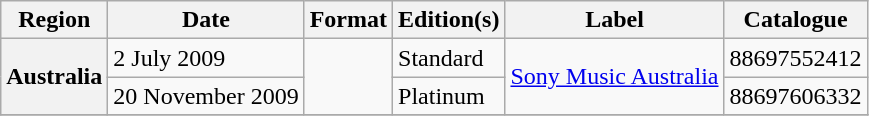<table class="wikitable plainrowheaders">
<tr>
<th scope="col">Region</th>
<th scope="col">Date</th>
<th scope="col">Format</th>
<th scope="col">Edition(s)</th>
<th scope="col">Label</th>
<th scope="col">Catalogue</th>
</tr>
<tr>
<th scope="row" rowspan="2">Australia</th>
<td>2 July 2009</td>
<td rowspan="2"></td>
<td>Standard</td>
<td rowspan="2"><a href='#'>Sony Music Australia</a></td>
<td>88697552412</td>
</tr>
<tr>
<td>20 November 2009</td>
<td>Platinum</td>
<td>88697606332</td>
</tr>
<tr>
</tr>
</table>
